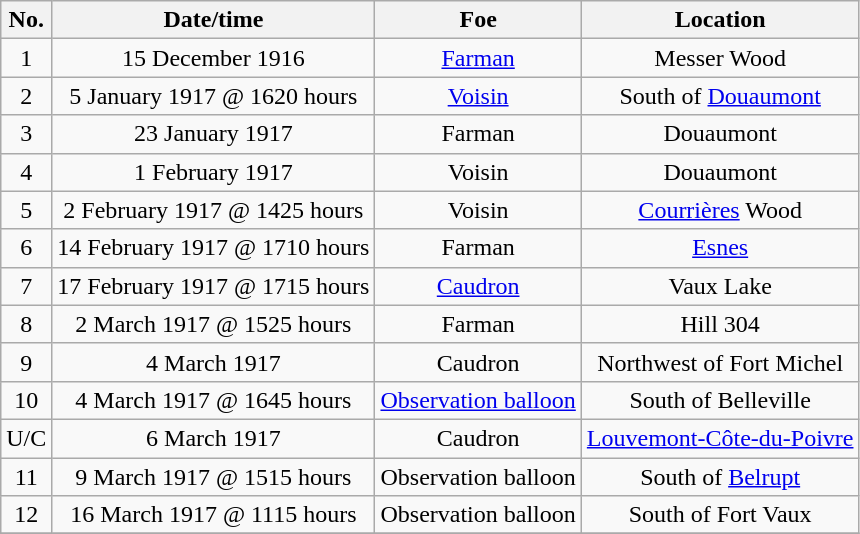<table class="wikitable">
<tr>
<th>No.</th>
<th>Date/time</th>
<th>Foe</th>
<th>Location</th>
</tr>
<tr>
<td align="center">1</td>
<td align="center">15 December 1916</td>
<td align="center"><a href='#'>Farman</a></td>
<td align="center">Messer Wood</td>
</tr>
<tr>
<td align="center">2</td>
<td align="center">5 January 1917 @ 1620 hours</td>
<td align="center"><a href='#'>Voisin</a></td>
<td align="center">South of <a href='#'>Douaumont</a></td>
</tr>
<tr>
<td align="center">3</td>
<td align="center">23 January 1917</td>
<td align="center">Farman</td>
<td align="center">Douaumont</td>
</tr>
<tr>
<td align="center">4</td>
<td align="center">1 February 1917</td>
<td align="center">Voisin</td>
<td align="center">Douaumont</td>
</tr>
<tr>
<td align="center">5</td>
<td align="center">2 February 1917 @ 1425 hours</td>
<td align="center">Voisin</td>
<td align="center"><a href='#'>Courrières</a> Wood</td>
</tr>
<tr>
<td align="center">6</td>
<td align="center">14 February 1917 @ 1710 hours</td>
<td align="center">Farman</td>
<td align="center"><a href='#'>Esnes</a></td>
</tr>
<tr>
<td align="center">7</td>
<td align="center">17 February 1917 @ 1715 hours</td>
<td align="center"><a href='#'>Caudron</a></td>
<td align="center">Vaux Lake</td>
</tr>
<tr>
<td align="center">8</td>
<td align="center">2 March 1917 @ 1525 hours</td>
<td align="center">Farman</td>
<td align="center">Hill 304</td>
</tr>
<tr>
<td align="center">9</td>
<td align="center">4 March 1917</td>
<td align="center">Caudron</td>
<td align="center">Northwest of Fort Michel</td>
</tr>
<tr>
<td align="center">10</td>
<td align="center">4 March 1917 @ 1645 hours</td>
<td align="center"><a href='#'>Observation balloon</a></td>
<td align="center">South of Belleville</td>
</tr>
<tr>
<td align="center">U/C</td>
<td align="center">6 March 1917</td>
<td align="center">Caudron</td>
<td align="center"><a href='#'>Louvemont-Côte-du-Poivre</a></td>
</tr>
<tr>
<td align="center">11</td>
<td align="center">9 March 1917 @ 1515 hours</td>
<td align="center">Observation balloon</td>
<td align="center">South of <a href='#'>Belrupt</a></td>
</tr>
<tr>
<td align="center">12</td>
<td align="center">16 March 1917 @ 1115 hours</td>
<td align="center">Observation balloon</td>
<td align="center">South of Fort Vaux</td>
</tr>
<tr>
</tr>
</table>
